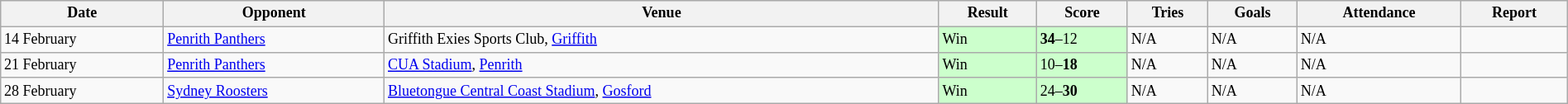<table class="wikitable sortable" style="font-size:75%;" width="100%">
<tr>
<th>Date</th>
<th>Opponent</th>
<th>Venue</th>
<th>Result</th>
<th>Score</th>
<th>Tries</th>
<th>Goals</th>
<th>Attendance</th>
<th>Report</th>
</tr>
<tr>
<td>14 February</td>
<td> <a href='#'>Penrith Panthers</a></td>
<td>Griffith Exies Sports Club, <a href='#'>Griffith</a></td>
<td style="background: #ccffcc;">Win</td>
<td style="background: #ccffcc;"><strong>34</strong>–12</td>
<td>N/A</td>
<td>N/A</td>
<td>N/A</td>
<td></td>
</tr>
<tr>
<td>21 February</td>
<td> <a href='#'>Penrith Panthers</a></td>
<td><a href='#'>CUA Stadium</a>, <a href='#'>Penrith</a></td>
<td style="background: #ccffcc;">Win</td>
<td style="background: #ccffcc;">10–<strong>18</strong></td>
<td>N/A</td>
<td>N/A</td>
<td>N/A</td>
<td></td>
</tr>
<tr>
<td>28 February</td>
<td> <a href='#'>Sydney Roosters</a></td>
<td><a href='#'>Bluetongue Central Coast Stadium</a>, <a href='#'>Gosford</a></td>
<td style="background: #ccffcc;">Win</td>
<td style="background: #ccffcc;">24–<strong>30</strong></td>
<td>N/A</td>
<td>N/A</td>
<td>N/A</td>
<td></td>
</tr>
</table>
